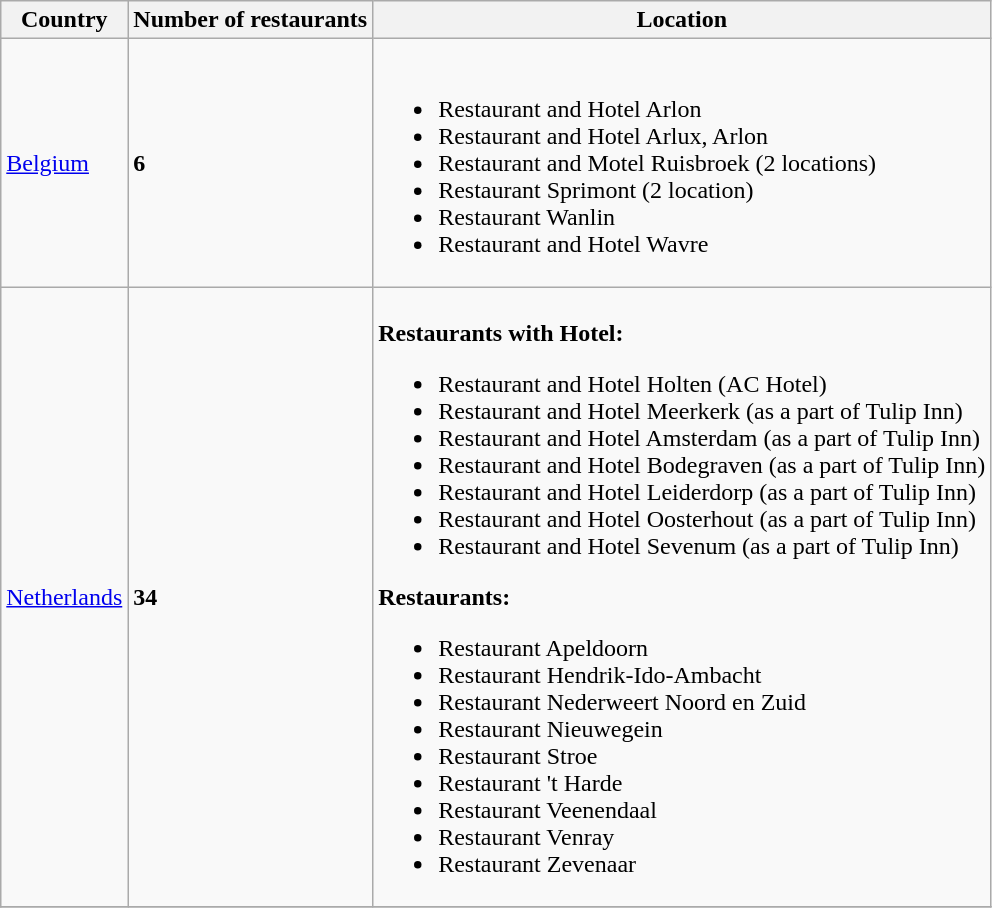<table class="wikitable">
<tr>
<th>Country</th>
<th>Number of restaurants</th>
<th>Location</th>
</tr>
<tr>
<td> <a href='#'>Belgium</a></td>
<td><strong>6</strong></td>
<td><br><ul><li>Restaurant and Hotel Arlon</li><li>Restaurant and Hotel Arlux, Arlon</li><li>Restaurant and Motel Ruisbroek (2 locations)</li><li>Restaurant Sprimont (2 location)</li><li>Restaurant Wanlin</li><li>Restaurant and Hotel Wavre</li></ul></td>
</tr>
<tr>
<td> <a href='#'>Netherlands</a></td>
<td><strong>34</strong></td>
<td><br><strong>Restaurants with Hotel:</strong><ul><li>Restaurant and Hotel Holten (AC Hotel)</li><li>Restaurant and Hotel Meerkerk (as a part of Tulip Inn)</li><li>Restaurant and Hotel Amsterdam (as a part of Tulip Inn)</li><li>Restaurant and Hotel Bodegraven (as a part of Tulip Inn)</li><li>Restaurant and Hotel Leiderdorp (as a part of Tulip Inn)</li><li>Restaurant and Hotel Oosterhout (as a part of Tulip Inn)</li><li>Restaurant and Hotel Sevenum (as a part of Tulip Inn)</li></ul><strong>Restaurants:</strong><ul><li>Restaurant Apeldoorn</li><li>Restaurant Hendrik-Ido-Ambacht</li><li>Restaurant Nederweert Noord en Zuid</li><li>Restaurant Nieuwegein</li><li>Restaurant Stroe</li><li>Restaurant 't Harde</li><li>Restaurant Veenendaal</li><li>Restaurant Venray</li><li>Restaurant Zevenaar</li></ul></td>
</tr>
<tr>
</tr>
</table>
